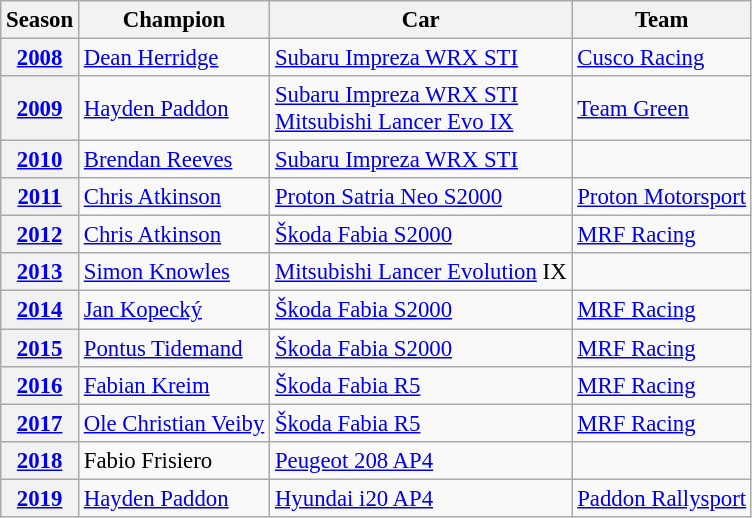<table class="wikitable" style="font-size: 95%;">
<tr>
<th>Season</th>
<th>Champion</th>
<th>Car</th>
<th>Team</th>
</tr>
<tr>
<th><a href='#'>2008</a></th>
<td> <a href='#'>Dean Herridge</a></td>
<td><a href='#'>Subaru Impreza WRX STI</a></td>
<td><a href='#'>Cusco Racing</a></td>
</tr>
<tr>
<th><a href='#'>2009</a></th>
<td> <a href='#'>Hayden Paddon</a></td>
<td><a href='#'>Subaru Impreza WRX STI</a><br><a href='#'>Mitsubishi Lancer Evo IX</a></td>
<td><a href='#'>Team Green</a></td>
</tr>
<tr>
<th><a href='#'>2010</a></th>
<td> <a href='#'>Brendan Reeves</a></td>
<td><a href='#'>Subaru Impreza WRX STI</a></td>
</tr>
<tr>
<th><a href='#'>2011</a></th>
<td> <a href='#'>Chris Atkinson</a></td>
<td><a href='#'>Proton Satria Neo S2000</a></td>
<td><a href='#'>Proton Motorsport</a></td>
</tr>
<tr>
<th><a href='#'>2012</a></th>
<td> <a href='#'>Chris Atkinson</a></td>
<td><a href='#'>Škoda Fabia S2000</a></td>
<td><a href='#'>MRF Racing</a></td>
</tr>
<tr>
<th><a href='#'>2013</a></th>
<td> <a href='#'>Simon Knowles</a></td>
<td><a href='#'>Mitsubishi Lancer Evolution</a> IX</td>
</tr>
<tr>
<th><a href='#'>2014</a></th>
<td> <a href='#'>Jan Kopecký</a></td>
<td><a href='#'>Škoda Fabia S2000</a></td>
<td><a href='#'>MRF Racing</a></td>
</tr>
<tr>
<th><a href='#'>2015</a></th>
<td> <a href='#'>Pontus Tidemand</a></td>
<td><a href='#'>Škoda Fabia S2000</a></td>
<td><a href='#'>MRF Racing</a></td>
</tr>
<tr>
<th><a href='#'>2016</a></th>
<td> <a href='#'>Fabian Kreim</a></td>
<td><a href='#'>Škoda Fabia R5</a></td>
<td><a href='#'>MRF Racing</a></td>
</tr>
<tr>
<th><a href='#'>2017</a></th>
<td> <a href='#'>Ole Christian Veiby</a></td>
<td><a href='#'>Škoda Fabia R5</a></td>
<td><a href='#'>MRF Racing</a></td>
</tr>
<tr>
<th><a href='#'>2018</a></th>
<td> Fabio Frisiero</td>
<td><a href='#'>Peugeot 208 AP4</a></td>
</tr>
<tr>
<th><a href='#'>2019</a></th>
<td> <a href='#'>Hayden Paddon</a></td>
<td><a href='#'>Hyundai i20 AP4</a></td>
<td><a href='#'>Paddon Rallysport</a></td>
</tr>
</table>
